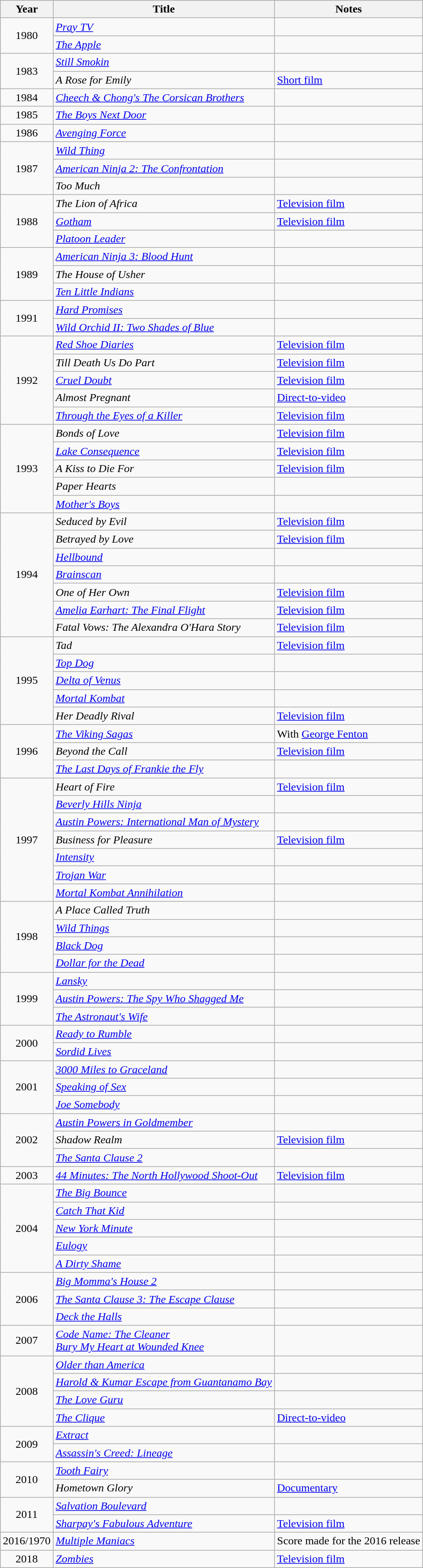<table class="wikitable sortable">
<tr>
<th>Year</th>
<th>Title</th>
<th class="unsortable">Notes</th>
</tr>
<tr>
<td rowspan="2" style="text-align:center">1980</td>
<td><em><a href='#'>Pray TV</a></em></td>
<td></td>
</tr>
<tr>
<td><em><a href='#'>The Apple</a></em></td>
<td></td>
</tr>
<tr>
<td rowspan="2" style="text-align:center">1983</td>
<td><em><a href='#'>Still Smokin</a></em></td>
<td></td>
</tr>
<tr>
<td><em>A Rose for Emily</em></td>
<td><a href='#'>Short film</a></td>
</tr>
<tr>
<td style="text-align:center">1984</td>
<td><em><a href='#'>Cheech & Chong's The Corsican Brothers</a></em></td>
<td></td>
</tr>
<tr>
<td style="text-align:center">1985</td>
<td><em><a href='#'>The Boys Next Door</a></em></td>
<td></td>
</tr>
<tr>
<td style="text-align:center">1986</td>
<td><em><a href='#'>Avenging Force</a></em></td>
<td></td>
</tr>
<tr>
<td rowspan="3" style="text-align:center">1987</td>
<td><em><a href='#'>Wild Thing</a></em></td>
<td></td>
</tr>
<tr>
<td><em><a href='#'>American Ninja 2: The Confrontation</a></em></td>
<td></td>
</tr>
<tr>
<td><em>Too Much</em></td>
<td></td>
</tr>
<tr>
<td rowspan="3" style="text-align:center">1988</td>
<td><em>The Lion of Africa</em></td>
<td><a href='#'>Television film</a></td>
</tr>
<tr>
<td><em><a href='#'>Gotham</a></em></td>
<td><a href='#'>Television film</a></td>
</tr>
<tr>
<td><em><a href='#'>Platoon Leader</a></em></td>
<td></td>
</tr>
<tr>
<td rowspan="3" style="text-align:center">1989</td>
<td><em><a href='#'>American Ninja 3: Blood Hunt</a></em></td>
<td></td>
</tr>
<tr>
<td><em>The House of Usher</em></td>
<td></td>
</tr>
<tr>
<td><em><a href='#'>Ten Little Indians</a></em></td>
<td></td>
</tr>
<tr>
<td rowspan="2" style="text-align:center">1991</td>
<td><em><a href='#'>Hard Promises</a></em></td>
<td></td>
</tr>
<tr>
<td><em><a href='#'>Wild Orchid II: Two Shades of Blue</a></em></td>
<td></td>
</tr>
<tr>
<td rowspan="5" style="text-align:center">1992</td>
<td><em><a href='#'>Red Shoe Diaries</a></em></td>
<td><a href='#'>Television film</a></td>
</tr>
<tr>
<td><em>Till Death Us Do Part</em></td>
<td><a href='#'>Television film</a></td>
</tr>
<tr>
<td><em><a href='#'>Cruel Doubt</a></em></td>
<td><a href='#'>Television film</a></td>
</tr>
<tr>
<td><em>Almost Pregnant</em></td>
<td><a href='#'>Direct-to-video</a></td>
</tr>
<tr>
<td><em><a href='#'>Through the Eyes of a Killer</a></em></td>
<td><a href='#'>Television film</a></td>
</tr>
<tr>
<td rowspan="5" style="text-align:center">1993</td>
<td><em>Bonds of Love</em></td>
<td><a href='#'>Television film</a></td>
</tr>
<tr>
<td><em><a href='#'>Lake Consequence</a></em></td>
<td><a href='#'>Television film</a></td>
</tr>
<tr>
<td><em>A Kiss to Die For</em></td>
<td><a href='#'>Television film</a></td>
</tr>
<tr>
<td><em>Paper Hearts</em></td>
<td></td>
</tr>
<tr>
<td><em><a href='#'>Mother's Boys</a></em></td>
<td></td>
</tr>
<tr>
<td rowspan="7" style="text-align:center">1994</td>
<td><em>Seduced by Evil</em></td>
<td><a href='#'>Television film</a></td>
</tr>
<tr>
<td><em>Betrayed by Love</em></td>
<td><a href='#'>Television film</a></td>
</tr>
<tr>
<td><em><a href='#'>Hellbound</a></em></td>
<td></td>
</tr>
<tr>
<td><em><a href='#'>Brainscan</a></em></td>
<td></td>
</tr>
<tr>
<td><em>One of Her Own</em></td>
<td><a href='#'>Television film</a></td>
</tr>
<tr>
<td><em><a href='#'>Amelia Earhart: The Final Flight</a></em></td>
<td><a href='#'>Television film</a></td>
</tr>
<tr>
<td><em>Fatal Vows: The Alexandra O'Hara Story</em></td>
<td><a href='#'>Television film</a></td>
</tr>
<tr>
<td rowspan="5" style="text-align:center">1995</td>
<td><em>Tad</em></td>
<td><a href='#'>Television film</a></td>
</tr>
<tr>
<td><em><a href='#'>Top Dog</a></em></td>
<td></td>
</tr>
<tr>
<td><em><a href='#'>Delta of Venus</a></em></td>
<td></td>
</tr>
<tr>
<td><em><a href='#'>Mortal Kombat</a></em></td>
<td></td>
</tr>
<tr>
<td><em>Her Deadly Rival</em></td>
<td><a href='#'>Television film</a></td>
</tr>
<tr>
<td rowspan="3" style="text-align:center">1996</td>
<td><em><a href='#'>The Viking Sagas</a></em></td>
<td>With <a href='#'>George Fenton</a></td>
</tr>
<tr>
<td><em>Beyond the Call</em></td>
<td><a href='#'>Television film</a></td>
</tr>
<tr>
<td><em><a href='#'>The Last Days of Frankie the Fly</a></em></td>
<td></td>
</tr>
<tr>
<td rowspan="7" style="text-align:center">1997</td>
<td><em>Heart of Fire</em></td>
<td><a href='#'>Television film</a></td>
</tr>
<tr>
<td><em><a href='#'>Beverly Hills Ninja</a></em></td>
<td></td>
</tr>
<tr>
<td><em><a href='#'>Austin Powers: International Man of Mystery</a></em></td>
<td></td>
</tr>
<tr>
<td><em>Business for Pleasure</em></td>
<td><a href='#'>Television film</a></td>
</tr>
<tr>
<td><em><a href='#'>Intensity</a></em></td>
<td></td>
</tr>
<tr>
<td><em><a href='#'>Trojan War</a></em></td>
<td></td>
</tr>
<tr>
<td><em><a href='#'>Mortal Kombat Annihilation</a></em></td>
<td></td>
</tr>
<tr>
<td rowspan="4" style="text-align:center">1998</td>
<td><em>A Place Called Truth</em></td>
<td></td>
</tr>
<tr>
<td><em><a href='#'>Wild Things</a></em></td>
<td></td>
</tr>
<tr>
<td><em><a href='#'>Black Dog</a></em></td>
<td></td>
</tr>
<tr>
<td><em><a href='#'>Dollar for the Dead</a></em></td>
<td></td>
</tr>
<tr>
<td rowspan="3" style="text-align:center">1999</td>
<td><em><a href='#'>Lansky</a></em></td>
<td></td>
</tr>
<tr>
<td><em><a href='#'>Austin Powers: The Spy Who Shagged Me</a></em></td>
<td></td>
</tr>
<tr>
<td><em><a href='#'>The Astronaut's Wife</a></em></td>
<td></td>
</tr>
<tr>
<td rowspan="2" style="text-align:center">2000</td>
<td><em><a href='#'>Ready to Rumble</a></em></td>
<td></td>
</tr>
<tr>
<td><em><a href='#'>Sordid Lives</a></em></td>
<td></td>
</tr>
<tr>
<td rowspan="3" style="text-align:center">2001</td>
<td><em><a href='#'>3000 Miles to Graceland</a></em></td>
<td></td>
</tr>
<tr>
<td><em><a href='#'>Speaking of Sex</a></em></td>
<td></td>
</tr>
<tr>
<td><em><a href='#'>Joe Somebody</a></em></td>
<td></td>
</tr>
<tr>
<td rowspan="3" style="text-align:center">2002</td>
<td><em><a href='#'>Austin Powers in Goldmember</a></em></td>
<td></td>
</tr>
<tr>
<td><em>Shadow Realm</em></td>
<td><a href='#'>Television film</a></td>
</tr>
<tr>
<td><em><a href='#'>The Santa Clause 2</a></em></td>
<td></td>
</tr>
<tr>
<td style="text-align:center">2003</td>
<td><em><a href='#'>44 Minutes: The North Hollywood Shoot-Out</a></em></td>
<td><a href='#'>Television film</a></td>
</tr>
<tr>
<td rowspan="5" style="text-align:center">2004</td>
<td><em><a href='#'>The Big Bounce</a></em></td>
<td></td>
</tr>
<tr>
<td><em><a href='#'>Catch That Kid</a></em></td>
<td></td>
</tr>
<tr>
<td><em><a href='#'>New York Minute</a></em></td>
<td></td>
</tr>
<tr>
<td><em><a href='#'>Eulogy</a></em></td>
<td></td>
</tr>
<tr>
<td><em><a href='#'>A Dirty Shame</a></em></td>
<td></td>
</tr>
<tr>
<td rowspan="3" style="text-align:center">2006</td>
<td><em><a href='#'>Big Momma's House 2</a></em></td>
<td></td>
</tr>
<tr>
<td><em><a href='#'>The Santa Clause 3: The Escape Clause</a></em></td>
<td></td>
</tr>
<tr>
<td><em><a href='#'>Deck the Halls</a></em></td>
<td></td>
</tr>
<tr>
<td style="text-align:center">2007</td>
<td><em><a href='#'>Code Name: The Cleaner</a></em><br><a href='#'><em>Bury My Heart at Wounded Knee</em></a></td>
<td></td>
</tr>
<tr>
<td rowspan="4" style="text-align:center">2008</td>
<td><em><a href='#'>Older than America</a></em></td>
<td></td>
</tr>
<tr>
<td><em><a href='#'>Harold & Kumar Escape from Guantanamo Bay</a></em></td>
<td></td>
</tr>
<tr>
<td><em><a href='#'>The Love Guru</a></em></td>
<td></td>
</tr>
<tr>
<td><em><a href='#'>The Clique</a></em></td>
<td><a href='#'>Direct-to-video</a></td>
</tr>
<tr>
<td rowspan="2" style="text-align:center">2009</td>
<td><em><a href='#'>Extract</a></em></td>
<td></td>
</tr>
<tr>
<td><em><a href='#'>Assassin's Creed: Lineage</a></em></td>
<td></td>
</tr>
<tr>
<td rowspan="2" style="text-align:center">2010</td>
<td><em><a href='#'>Tooth Fairy</a></em></td>
<td></td>
</tr>
<tr>
<td><em>Hometown Glory</em></td>
<td><a href='#'>Documentary</a></td>
</tr>
<tr>
<td rowspan="2" style="text-align:center">2011</td>
<td><em><a href='#'>Salvation Boulevard</a></em></td>
<td></td>
</tr>
<tr>
<td><em><a href='#'>Sharpay's Fabulous Adventure</a></em></td>
<td><a href='#'>Television film</a></td>
</tr>
<tr>
<td style="text-align:center">2016/1970</td>
<td><em><a href='#'>Multiple Maniacs</a></em></td>
<td>Score made for the 2016 release</td>
</tr>
<tr>
<td style="text-align:center">2018</td>
<td><em><a href='#'>Zombies</a></em></td>
<td><a href='#'>Television film</a></td>
</tr>
</table>
